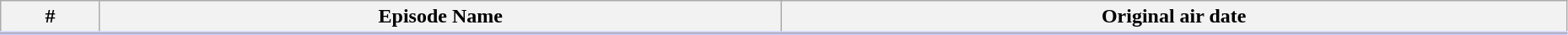<table class="wikitable"  style="width:98%; background:#fff;">
<tr style="border-bottom:3px solid #CCF">
<th>#</th>
<th>Episode Name</th>
<th>Original air date</th>
</tr>
<tr>
</tr>
</table>
